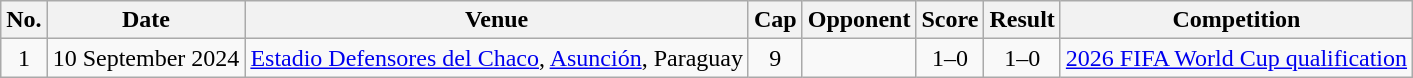<table class="wikitable sortable">
<tr>
<th scope=col>No.</th>
<th scope=col>Date</th>
<th scope=col>Venue</th>
<th scope=col>Cap</th>
<th scope=col>Opponent</th>
<th scope=col>Score</th>
<th scope=col>Result</th>
<th scope=col>Competition</th>
</tr>
<tr>
<td align=center>1</td>
<td>10 September 2024</td>
<td><a href='#'>Estadio Defensores del Chaco</a>, <a href='#'>Asunción</a>, Paraguay</td>
<td align=center>9</td>
<td></td>
<td align=center>1–0</td>
<td align=center>1–0</td>
<td><a href='#'>2026 FIFA World Cup qualification</a></td>
</tr>
</table>
